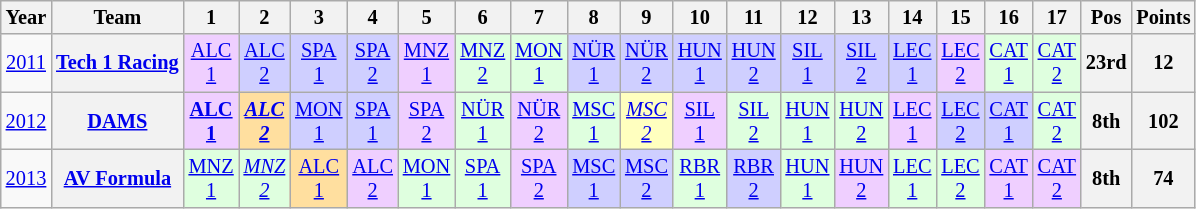<table class="wikitable" style="text-align:center; font-size:85%">
<tr>
<th>Year</th>
<th>Team</th>
<th>1</th>
<th>2</th>
<th>3</th>
<th>4</th>
<th>5</th>
<th>6</th>
<th>7</th>
<th>8</th>
<th>9</th>
<th>10</th>
<th>11</th>
<th>12</th>
<th>13</th>
<th>14</th>
<th>15</th>
<th>16</th>
<th>17</th>
<th>Pos</th>
<th>Points</th>
</tr>
<tr>
<td><a href='#'>2011</a></td>
<th nowrap><a href='#'>Tech 1 Racing</a></th>
<td style="background:#EFCFFF;"><a href='#'>ALC<br>1</a><br></td>
<td style="background:#CFCFFF;"><a href='#'>ALC<br>2</a><br></td>
<td style="background:#CFCFFF;"><a href='#'>SPA<br>1</a><br></td>
<td style="background:#CFCFFF;"><a href='#'>SPA<br>2</a><br></td>
<td style="background:#EFCFFF;"><a href='#'>MNZ<br>1</a><br></td>
<td style="background:#DFFFDF;"><a href='#'>MNZ<br>2</a><br></td>
<td style="background:#DFFFDF;"><a href='#'>MON<br>1</a><br></td>
<td style="background:#CFCFFF;"><a href='#'>NÜR<br>1</a><br></td>
<td style="background:#CFCFFF;"><a href='#'>NÜR<br>2</a><br></td>
<td style="background:#CFCFFF;"><a href='#'>HUN<br>1</a><br></td>
<td style="background:#CFCFFF;"><a href='#'>HUN<br>2</a><br></td>
<td style="background:#CFCFFF;"><a href='#'>SIL<br>1</a><br></td>
<td style="background:#CFCFFF;"><a href='#'>SIL<br>2</a><br></td>
<td style="background:#CFCFFF;"><a href='#'>LEC<br>1</a><br></td>
<td style="background:#EFCFFF;"><a href='#'>LEC<br>2</a><br></td>
<td style="background:#DFFFDF;"><a href='#'>CAT<br>1</a><br></td>
<td style="background:#DFFFDF;"><a href='#'>CAT<br>2</a><br></td>
<th>23rd</th>
<th>12</th>
</tr>
<tr>
<td><a href='#'>2012</a></td>
<th><a href='#'>DAMS</a></th>
<td style="background:#EFCFFF;"><strong><a href='#'>ALC<br>1</a></strong><br></td>
<td style="background:#FFDF9F;"><strong><em><a href='#'>ALC<br>2</a></em></strong><br></td>
<td style="background:#CFCFFF;"><a href='#'>MON<br>1</a><br></td>
<td style="background:#CFCFFF;"><a href='#'>SPA<br>1</a><br></td>
<td style="background:#EFCFFF;"><a href='#'>SPA<br>2</a><br></td>
<td style="background:#DFFFDF;"><a href='#'>NÜR<br>1</a><br></td>
<td style="background:#EFCFFF;"><a href='#'>NÜR<br>2</a><br></td>
<td style="background:#DFFFDF;"><a href='#'>MSC<br>1</a><br></td>
<td style="background:#FFFFBF;"><em><a href='#'>MSC<br>2</a></em><br></td>
<td style="background:#EFCFFF;"><a href='#'>SIL<br>1</a><br></td>
<td style="background:#DFFFDF;"><a href='#'>SIL<br>2</a><br></td>
<td style="background:#DFFFDF;"><a href='#'>HUN<br>1</a><br></td>
<td style="background:#DFFFDF;"><a href='#'>HUN<br>2</a><br></td>
<td style="background:#EFCFFF;"><a href='#'>LEC<br>1</a><br></td>
<td style="background:#CFCFFF;"><a href='#'>LEC<br>2</a><br></td>
<td style="background:#CFCFFF;"><a href='#'>CAT<br>1</a><br></td>
<td style="background:#DFFFDF;"><a href='#'>CAT<br>2</a><br></td>
<th>8th</th>
<th>102</th>
</tr>
<tr>
<td><a href='#'>2013</a></td>
<th nowrap><a href='#'>AV Formula</a></th>
<td style="background:#DFFFDF;"><a href='#'>MNZ<br>1</a><br></td>
<td style="background:#DFFFDF;"><em><a href='#'>MNZ<br>2</a></em><br></td>
<td style="background:#FFDF9F;"><a href='#'>ALC<br>1</a><br></td>
<td style="background:#EFCFFF;"><a href='#'>ALC<br>2</a><br></td>
<td style="background:#DFFFDF;"><a href='#'>MON<br>1</a><br></td>
<td style="background:#DFFFDF;"><a href='#'>SPA<br>1</a><br></td>
<td style="background:#EFCFFF;"><a href='#'>SPA<br>2</a><br></td>
<td style="background:#CFCFFF;"><a href='#'>MSC<br>1</a><br></td>
<td style="background:#CFCFFF;"><a href='#'>MSC<br>2</a><br></td>
<td style="background:#DFFFDF;"><a href='#'>RBR<br>1</a><br></td>
<td style="background:#CFCFFF;"><a href='#'>RBR<br>2</a><br></td>
<td style="background:#DFFFDF;"><a href='#'>HUN<br>1</a><br></td>
<td style="background:#EFCFFF;"><a href='#'>HUN<br>2</a><br></td>
<td style="background:#DFFFDF;"><a href='#'>LEC<br>1</a><br></td>
<td style="background:#DFFFDF;"><a href='#'>LEC<br>2</a><br></td>
<td style="background:#EFCFFF;"><a href='#'>CAT<br>1</a><br></td>
<td style="background:#EFCFFF;"><a href='#'>CAT<br>2</a><br></td>
<th>8th</th>
<th>74</th>
</tr>
</table>
